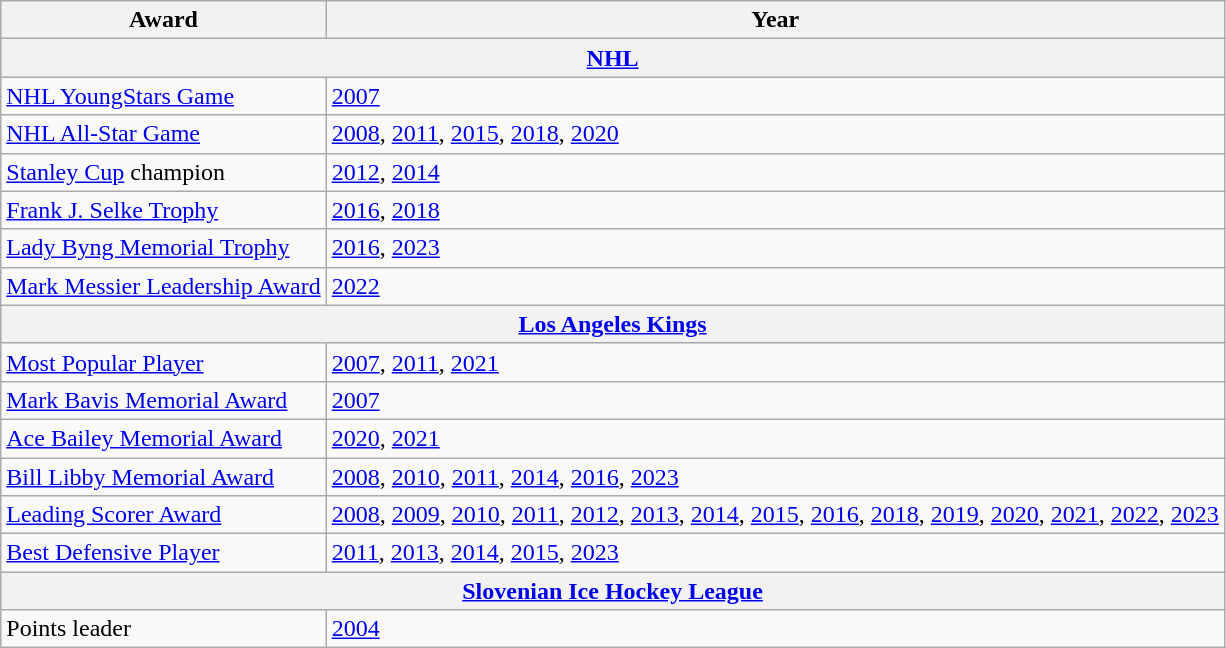<table class="wikitable">
<tr>
<th>Award</th>
<th>Year</th>
</tr>
<tr>
<th colspan="2"><a href='#'>NHL</a></th>
</tr>
<tr>
<td><a href='#'>NHL YoungStars Game</a></td>
<td><a href='#'>2007</a></td>
</tr>
<tr>
<td><a href='#'>NHL All-Star Game</a></td>
<td><a href='#'>2008</a>, <a href='#'>2011</a>, <a href='#'>2015</a>, <a href='#'>2018</a>, <a href='#'>2020</a></td>
</tr>
<tr>
<td><a href='#'>Stanley Cup</a> champion</td>
<td><a href='#'>2012</a>, <a href='#'>2014</a></td>
</tr>
<tr>
<td><a href='#'>Frank J. Selke Trophy</a></td>
<td><a href='#'>2016</a>, <a href='#'>2018</a></td>
</tr>
<tr>
<td><a href='#'>Lady Byng Memorial Trophy</a></td>
<td><a href='#'>2016</a>, <a href='#'>2023</a></td>
</tr>
<tr>
<td><a href='#'>Mark Messier Leadership Award</a></td>
<td><a href='#'>2022</a></td>
</tr>
<tr>
<th colspan="2"><a href='#'>Los Angeles Kings</a></th>
</tr>
<tr>
<td><a href='#'>Most Popular Player</a></td>
<td><a href='#'>2007</a>, <a href='#'>2011</a>, <a href='#'>2021</a></td>
</tr>
<tr>
<td><a href='#'>Mark Bavis Memorial Award</a></td>
<td><a href='#'>2007</a></td>
</tr>
<tr>
<td><a href='#'>Ace Bailey Memorial Award</a></td>
<td><a href='#'>2020</a>, <a href='#'>2021</a></td>
</tr>
<tr>
<td><a href='#'>Bill Libby Memorial Award</a></td>
<td><a href='#'>2008</a>, <a href='#'>2010</a>, <a href='#'>2011</a>, <a href='#'>2014</a>, <a href='#'>2016</a>, <a href='#'>2023</a></td>
</tr>
<tr>
<td><a href='#'>Leading Scorer Award</a></td>
<td><a href='#'>2008</a>, <a href='#'>2009</a>, <a href='#'>2010</a>, <a href='#'>2011</a>, <a href='#'>2012</a>, <a href='#'>2013</a>, <a href='#'>2014</a>, <a href='#'>2015</a>, <a href='#'>2016</a>, <a href='#'>2018</a>, <a href='#'>2019</a>, <a href='#'>2020</a>, <a href='#'>2021</a>, <a href='#'>2022</a>, <a href='#'>2023</a></td>
</tr>
<tr>
<td><a href='#'>Best Defensive Player</a></td>
<td><a href='#'>2011</a>, <a href='#'>2013</a>, <a href='#'>2014</a>, <a href='#'>2015</a>, <a href='#'>2023</a></td>
</tr>
<tr>
<th colspan="2"><a href='#'>Slovenian Ice Hockey League</a></th>
</tr>
<tr>
<td>Points leader</td>
<td><a href='#'>2004</a></td>
</tr>
</table>
